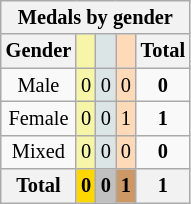<table class=wikitable style=font-size:85%;float:center;text-align:center>
<tr>
<th colspan=5>Medals by gender</th>
</tr>
<tr>
<th>Gender</th>
<td bgcolor=F7F6A8></td>
<td bgcolor=DCE5E5></td>
<td bgcolor=FFDAB9></td>
<th>Total</th>
</tr>
<tr>
<td>Male</td>
<td bgcolor=F7F6A8>0</td>
<td bgcolor=DCE5E5>0</td>
<td bgcolor=FFDAB9>0</td>
<td><strong>0</strong></td>
</tr>
<tr>
<td>Female</td>
<td bgcolor=F7F6A8>0</td>
<td bgcolor=DCE5E5>0</td>
<td bgcolor=FFDAB9>1</td>
<td><strong>1</strong></td>
</tr>
<tr>
<td>Mixed</td>
<td bgcolor=F7F6A8>0</td>
<td bgcolor=DCE5E5>0</td>
<td bgcolor=FFDAB9>0</td>
<td><strong>0</strong></td>
</tr>
<tr>
<th>Total</th>
<th style=background:gold>0</th>
<th style=background:silver>0</th>
<th style=background:#c96>1</th>
<th>1</th>
</tr>
</table>
